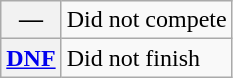<table class="wikitable">
<tr>
<th scope="row">—</th>
<td>Did not compete</td>
</tr>
<tr>
<th scope="row"><a href='#'>DNF</a></th>
<td>Did not finish</td>
</tr>
</table>
